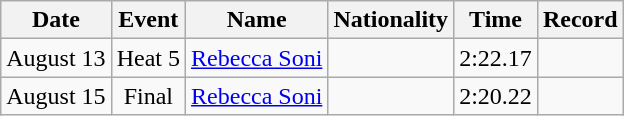<table class=wikitable style=text-align:center>
<tr>
<th>Date</th>
<th>Event</th>
<th>Name</th>
<th>Nationality</th>
<th>Time</th>
<th>Record</th>
</tr>
<tr>
<td>August 13</td>
<td>Heat 5</td>
<td align=left><a href='#'>Rebecca Soni</a></td>
<td align=left></td>
<td>2:22.17</td>
<td></td>
</tr>
<tr>
<td>August 15</td>
<td>Final</td>
<td align=left><a href='#'>Rebecca Soni</a></td>
<td align=left></td>
<td>2:20.22</td>
<td></td>
</tr>
</table>
